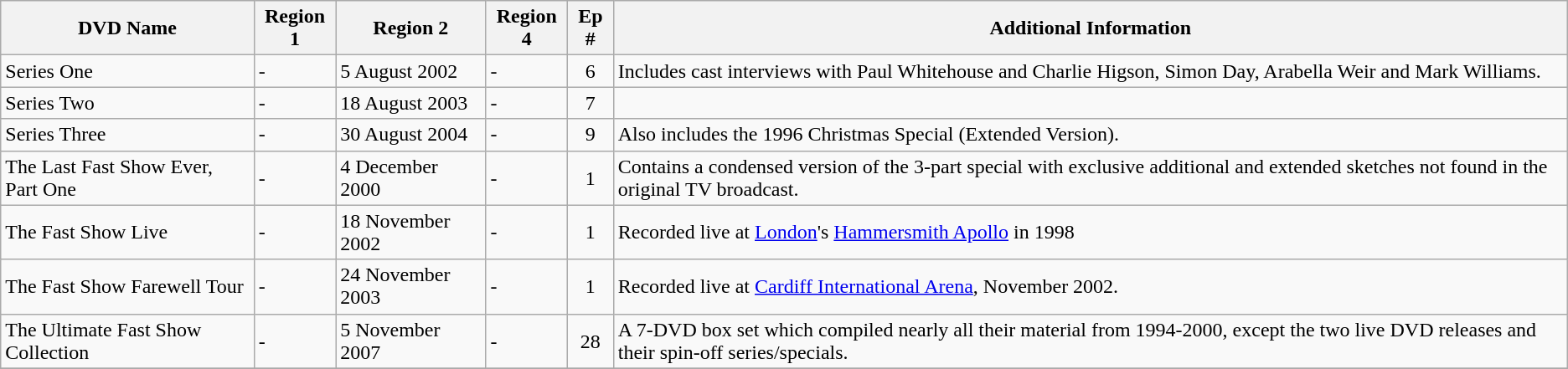<table class="wikitable">
<tr>
<th>DVD Name</th>
<th>Region 1</th>
<th>Region 2</th>
<th>Region 4</th>
<th>Ep #</th>
<th>Additional Information</th>
</tr>
<tr>
<td>Series One</td>
<td>-</td>
<td>5 August 2002</td>
<td>-</td>
<td style="text-align:center;">6</td>
<td>Includes cast interviews with Paul Whitehouse and Charlie Higson, Simon Day, Arabella Weir and Mark Williams.</td>
</tr>
<tr>
<td>Series Two</td>
<td>-</td>
<td>18 August 2003</td>
<td>-</td>
<td style="text-align:center;">7</td>
<td></td>
</tr>
<tr>
<td>Series Three</td>
<td>-</td>
<td>30 August 2004</td>
<td>-</td>
<td style="text-align:center;">9</td>
<td>Also includes the 1996 Christmas Special (Extended Version).</td>
</tr>
<tr>
<td>The Last Fast Show Ever, Part One</td>
<td>-</td>
<td>4 December 2000</td>
<td>-</td>
<td style="text-align:center;">1</td>
<td>Contains a condensed version of the 3-part special with exclusive additional and extended sketches not found in the original TV broadcast.</td>
</tr>
<tr>
<td>The Fast Show Live</td>
<td>-</td>
<td>18 November 2002</td>
<td>-</td>
<td style="text-align:center;">1</td>
<td>Recorded live at <a href='#'>London</a>'s <a href='#'>Hammersmith Apollo</a> in 1998</td>
</tr>
<tr>
<td>The Fast Show Farewell Tour</td>
<td>-</td>
<td>24 November 2003</td>
<td>-</td>
<td style="text-align:center;">1</td>
<td>Recorded live at <a href='#'>Cardiff International Arena</a>, November 2002.</td>
</tr>
<tr>
<td>The Ultimate Fast Show Collection</td>
<td>-</td>
<td>5 November 2007</td>
<td>-</td>
<td style="text-align:center;">28</td>
<td>A 7-DVD box set which compiled nearly all their material from 1994-2000, except the two live DVD releases and their spin-off series/specials.</td>
</tr>
<tr>
</tr>
</table>
